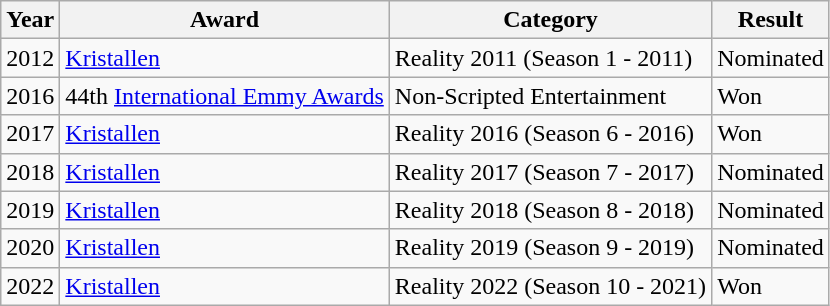<table class="wikitable">
<tr>
<th>Year</th>
<th>Award</th>
<th>Category</th>
<th>Result</th>
</tr>
<tr>
<td>2012</td>
<td><a href='#'>Kristallen</a></td>
<td>Reality 2011 (Season 1 - 2011)</td>
<td>Nominated</td>
</tr>
<tr>
<td>2016</td>
<td>44th <a href='#'>International Emmy Awards</a></td>
<td>Non-Scripted Entertainment</td>
<td>Won</td>
</tr>
<tr>
<td>2017</td>
<td><a href='#'>Kristallen</a></td>
<td>Reality 2016 (Season 6 - 2016)</td>
<td>Won</td>
</tr>
<tr>
<td>2018</td>
<td><a href='#'>Kristallen</a></td>
<td>Reality 2017 (Season 7 - 2017)</td>
<td>Nominated</td>
</tr>
<tr>
<td>2019</td>
<td><a href='#'>Kristallen</a></td>
<td>Reality 2018 (Season 8 - 2018)</td>
<td>Nominated</td>
</tr>
<tr>
<td>2020</td>
<td><a href='#'>Kristallen</a></td>
<td>Reality 2019 (Season 9 - 2019)</td>
<td>Nominated</td>
</tr>
<tr>
<td>2022</td>
<td><a href='#'>Kristallen</a></td>
<td>Reality 2022 (Season 10 - 2021)</td>
<td>Won</td>
</tr>
</table>
